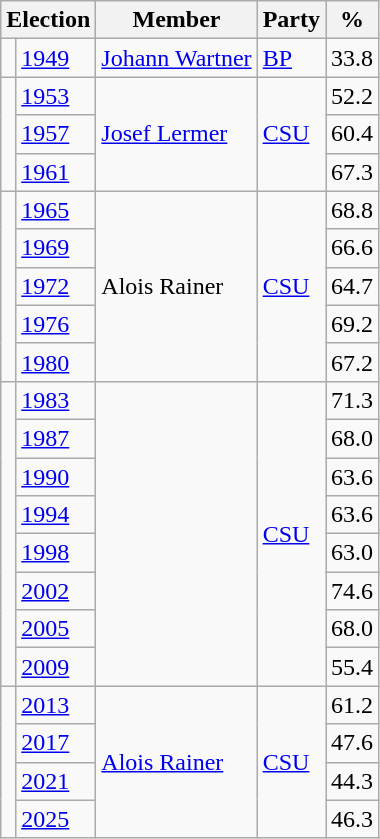<table class=wikitable>
<tr>
<th colspan=2>Election</th>
<th>Member</th>
<th>Party</th>
<th>%</th>
</tr>
<tr>
<td bgcolor=></td>
<td><a href='#'>1949</a></td>
<td><a href='#'>Johann Wartner</a></td>
<td><a href='#'>BP</a></td>
<td align=right>33.8</td>
</tr>
<tr>
<td rowspan=3 bgcolor=></td>
<td><a href='#'>1953</a></td>
<td rowspan=3><a href='#'>Josef Lermer</a></td>
<td rowspan=3><a href='#'>CSU</a></td>
<td align=right>52.2</td>
</tr>
<tr>
<td><a href='#'>1957</a></td>
<td align=right>60.4</td>
</tr>
<tr>
<td><a href='#'>1961</a></td>
<td align=right>67.3</td>
</tr>
<tr>
<td rowspan=5 bgcolor=></td>
<td><a href='#'>1965</a></td>
<td rowspan=5>Alois Rainer</td>
<td rowspan=5><a href='#'>CSU</a></td>
<td align=right>68.8</td>
</tr>
<tr>
<td><a href='#'>1969</a></td>
<td align=right>66.6</td>
</tr>
<tr>
<td><a href='#'>1972</a></td>
<td align=right>64.7</td>
</tr>
<tr>
<td><a href='#'>1976</a></td>
<td align=right>69.2</td>
</tr>
<tr>
<td><a href='#'>1980</a></td>
<td align=right>67.2</td>
</tr>
<tr>
<td rowspan=8 bgcolor=></td>
<td><a href='#'>1983</a></td>
<td rowspan=8></td>
<td rowspan=8><a href='#'>CSU</a></td>
<td align=right>71.3</td>
</tr>
<tr>
<td><a href='#'>1987</a></td>
<td align=right>68.0</td>
</tr>
<tr>
<td><a href='#'>1990</a></td>
<td align=right>63.6</td>
</tr>
<tr>
<td><a href='#'>1994</a></td>
<td align=right>63.6</td>
</tr>
<tr>
<td><a href='#'>1998</a></td>
<td align=right>63.0</td>
</tr>
<tr>
<td><a href='#'>2002</a></td>
<td align=right>74.6</td>
</tr>
<tr>
<td><a href='#'>2005</a></td>
<td align=right>68.0</td>
</tr>
<tr>
<td><a href='#'>2009</a></td>
<td align=right>55.4</td>
</tr>
<tr>
<td rowspan=4 bgcolor=></td>
<td><a href='#'>2013</a></td>
<td rowspan=4><a href='#'>Alois Rainer</a></td>
<td rowspan=4><a href='#'>CSU</a></td>
<td align=right>61.2</td>
</tr>
<tr>
<td><a href='#'>2017</a></td>
<td align=right>47.6</td>
</tr>
<tr>
<td><a href='#'>2021</a></td>
<td align=right>44.3</td>
</tr>
<tr>
<td><a href='#'>2025</a></td>
<td align=right>46.3</td>
</tr>
</table>
